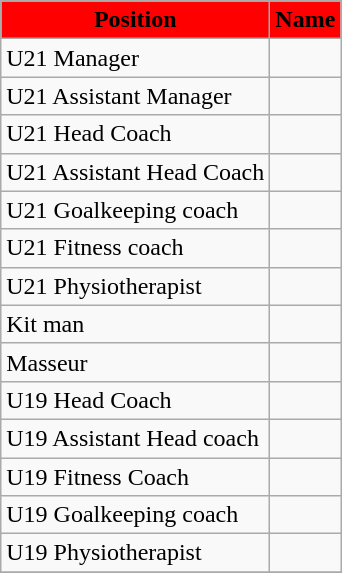<table class="wikitable">
<tr>
<th style="background:Red; color:Black;">Position</th>
<th style="background:Red; color:Black;">Name</th>
</tr>
<tr>
<td>U21 Manager</td>
<td></td>
</tr>
<tr>
<td>U21 Assistant Manager</td>
<td></td>
</tr>
<tr>
<td>U21 Head Coach</td>
<td></td>
</tr>
<tr>
<td>U21 Assistant Head Coach</td>
<td></td>
</tr>
<tr>
<td>U21 Goalkeeping coach</td>
<td></td>
</tr>
<tr>
<td>U21 Fitness coach</td>
<td></td>
</tr>
<tr>
<td>U21 Physiotherapist</td>
<td></td>
</tr>
<tr>
<td>Kit man</td>
<td></td>
</tr>
<tr>
<td>Masseur</td>
<td></td>
</tr>
<tr>
<td>U19 Head Coach</td>
<td></td>
</tr>
<tr>
<td>U19 Assistant Head coach</td>
<td></td>
</tr>
<tr>
<td>U19 Fitness Coach</td>
<td></td>
</tr>
<tr>
<td>U19 Goalkeeping coach</td>
<td></td>
</tr>
<tr>
<td>U19 Physiotherapist</td>
<td></td>
</tr>
<tr>
</tr>
</table>
